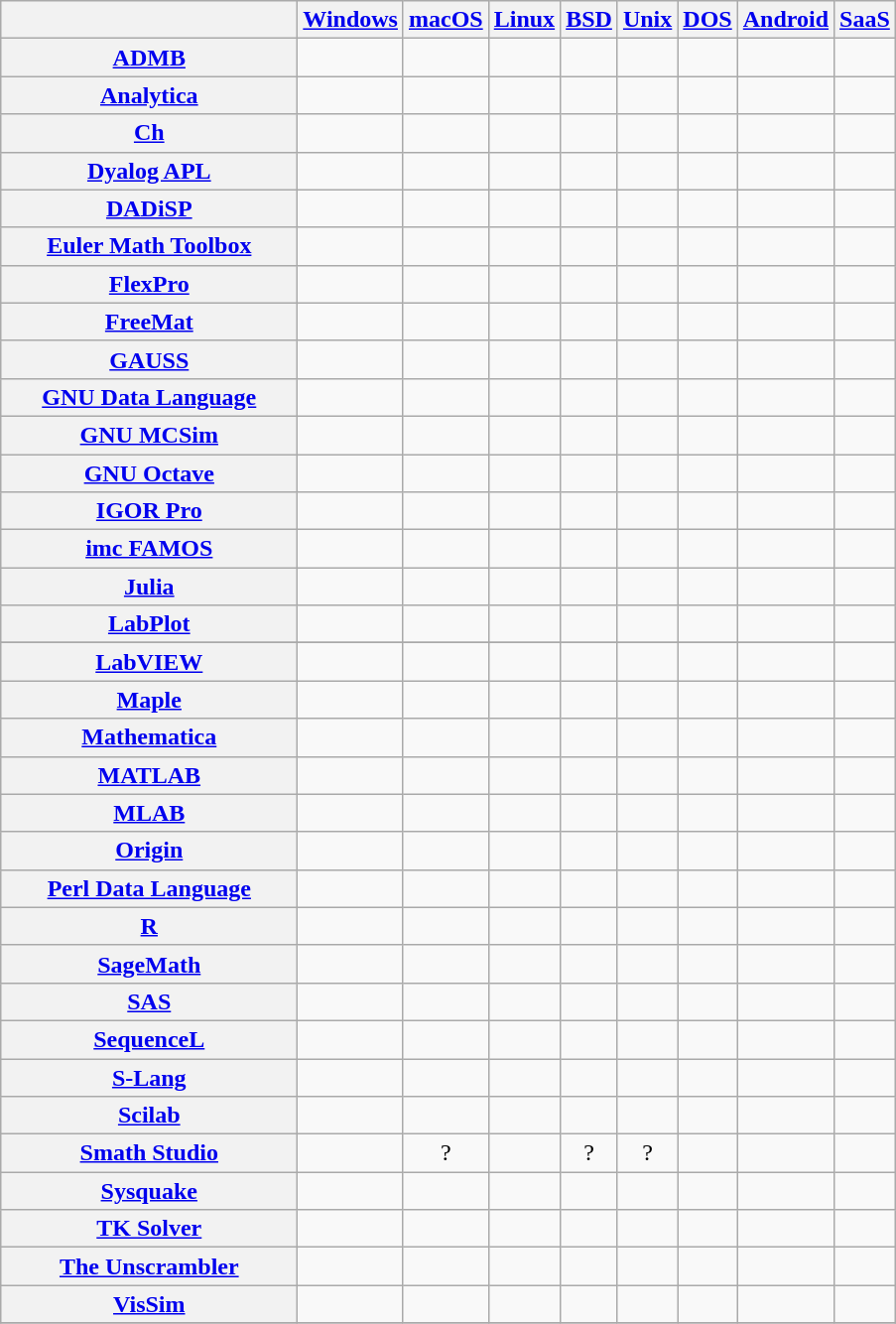<table class="wikitable sortable" style="text-align: center; width: auto;">
<tr>
<th style="width: 12em"></th>
<th><a href='#'>Windows</a></th>
<th><a href='#'>macOS</a></th>
<th><a href='#'>Linux</a></th>
<th><a href='#'>BSD</a></th>
<th><a href='#'>Unix</a></th>
<th><a href='#'>DOS</a></th>
<th><a href='#'>Android</a></th>
<th><a href='#'>SaaS</a></th>
</tr>
<tr>
<th><a href='#'>ADMB</a></th>
<td></td>
<td></td>
<td></td>
<td></td>
<td></td>
<td></td>
<td></td>
<td></td>
</tr>
<tr>
<th><a href='#'>Analytica</a></th>
<td></td>
<td></td>
<td></td>
<td></td>
<td></td>
<td></td>
<td></td>
<td></td>
</tr>
<tr>
<th><a href='#'>Ch</a></th>
<td></td>
<td></td>
<td></td>
<td></td>
<td></td>
<td></td>
<td></td>
<td></td>
</tr>
<tr>
<th><a href='#'>Dyalog APL</a></th>
<td></td>
<td></td>
<td></td>
<td></td>
<td></td>
<td></td>
<td></td>
<td></td>
</tr>
<tr>
<th><a href='#'>DADiSP</a></th>
<td></td>
<td></td>
<td></td>
<td></td>
<td></td>
<td></td>
<td></td>
<td></td>
</tr>
<tr>
<th><a href='#'>Euler Math Toolbox</a></th>
<td></td>
<td></td>
<td></td>
<td></td>
<td></td>
<td></td>
<td></td>
<td></td>
</tr>
<tr>
<th><a href='#'>FlexPro</a></th>
<td></td>
<td></td>
<td></td>
<td></td>
<td></td>
<td></td>
<td></td>
<td></td>
</tr>
<tr>
<th><a href='#'>FreeMat</a></th>
<td></td>
<td></td>
<td></td>
<td></td>
<td></td>
<td></td>
<td></td>
<td></td>
</tr>
<tr>
<th><a href='#'>GAUSS</a></th>
<td></td>
<td></td>
<td></td>
<td></td>
<td></td>
<td></td>
<td></td>
<td></td>
</tr>
<tr>
<th><a href='#'>GNU Data Language</a></th>
<td></td>
<td></td>
<td></td>
<td></td>
<td></td>
<td></td>
<td></td>
<td></td>
</tr>
<tr>
<th><a href='#'>GNU MCSim</a></th>
<td></td>
<td></td>
<td></td>
<td></td>
<td></td>
<td></td>
<td></td>
<td></td>
</tr>
<tr>
<th><a href='#'>GNU Octave</a></th>
<td></td>
<td></td>
<td></td>
<td></td>
<td></td>
<td></td>
<td></td>
<td></td>
</tr>
<tr>
<th><a href='#'>IGOR Pro</a></th>
<td></td>
<td></td>
<td></td>
<td></td>
<td></td>
<td></td>
<td></td>
<td></td>
</tr>
<tr>
<th><a href='#'>imc FAMOS</a></th>
<td></td>
<td></td>
<td></td>
<td></td>
<td></td>
<td></td>
<td></td>
<td></td>
</tr>
<tr>
<th><a href='#'>Julia</a></th>
<td></td>
<td></td>
<td></td>
<td></td>
<td></td>
<td></td>
<td></td>
<td></td>
</tr>
<tr>
<th><a href='#'>LabPlot</a></th>
<td></td>
<td></td>
<td></td>
<td></td>
<td></td>
<td></td>
<td></td>
<td></td>
</tr>
<tr>
</tr>
<tr>
<th><a href='#'>LabVIEW</a></th>
<td></td>
<td></td>
<td></td>
<td></td>
<td></td>
<td></td>
<td></td>
<td></td>
</tr>
<tr>
<th><a href='#'>Maple</a></th>
<td></td>
<td></td>
<td></td>
<td></td>
<td></td>
<td></td>
<td></td>
<td></td>
</tr>
<tr>
<th><a href='#'>Mathematica</a></th>
<td></td>
<td></td>
<td></td>
<td></td>
<td></td>
<td></td>
<td></td>
<td></td>
</tr>
<tr>
<th><a href='#'>MATLAB</a></th>
<td></td>
<td></td>
<td></td>
<td></td>
<td></td>
<td></td>
<td></td>
<td></td>
</tr>
<tr>
<th><a href='#'>MLAB</a></th>
<td></td>
<td></td>
<td></td>
<td></td>
<td></td>
<td></td>
<td></td>
<td></td>
</tr>
<tr>
<th><a href='#'>Origin</a></th>
<td></td>
<td></td>
<td></td>
<td></td>
<td></td>
<td></td>
<td></td>
<td></td>
</tr>
<tr>
<th><a href='#'>Perl Data Language</a></th>
<td></td>
<td></td>
<td></td>
<td></td>
<td></td>
<td></td>
<td></td>
<td></td>
</tr>
<tr>
<th><a href='#'>R</a></th>
<td></td>
<td></td>
<td></td>
<td></td>
<td></td>
<td></td>
<td></td>
<td></td>
</tr>
<tr>
<th><a href='#'>SageMath</a></th>
<td></td>
<td></td>
<td></td>
<td></td>
<td></td>
<td></td>
<td></td>
<td></td>
</tr>
<tr>
<th><a href='#'>SAS</a></th>
<td></td>
<td></td>
<td></td>
<td></td>
<td></td>
<td></td>
<td></td>
<td></td>
</tr>
<tr>
<th><a href='#'>SequenceL</a></th>
<td></td>
<td></td>
<td></td>
<td></td>
<td></td>
<td></td>
<td></td>
<td></td>
</tr>
<tr>
<th><a href='#'>S-Lang</a></th>
<td></td>
<td></td>
<td></td>
<td></td>
<td></td>
<td></td>
<td></td>
<td></td>
</tr>
<tr>
<th><a href='#'>Scilab</a></th>
<td></td>
<td></td>
<td></td>
<td></td>
<td></td>
<td></td>
<td></td>
<td></td>
</tr>
<tr>
<th><a href='#'>Smath Studio</a></th>
<td></td>
<td>?</td>
<td></td>
<td>?</td>
<td>?</td>
<td></td>
<td></td>
<td></td>
</tr>
<tr>
<th><a href='#'>Sysquake</a></th>
<td></td>
<td></td>
<td></td>
<td></td>
<td></td>
<td></td>
<td></td>
<td></td>
</tr>
<tr>
<th><a href='#'>TK Solver</a></th>
<td></td>
<td></td>
<td></td>
<td></td>
<td></td>
<td></td>
<td></td>
<td></td>
</tr>
<tr>
<th><a href='#'>The Unscrambler</a></th>
<td></td>
<td></td>
<td></td>
<td></td>
<td></td>
<td></td>
<td></td>
<td></td>
</tr>
<tr>
<th><a href='#'>VisSim</a></th>
<td></td>
<td></td>
<td></td>
<td></td>
<td></td>
<td></td>
<td></td>
<td></td>
</tr>
<tr>
</tr>
</table>
